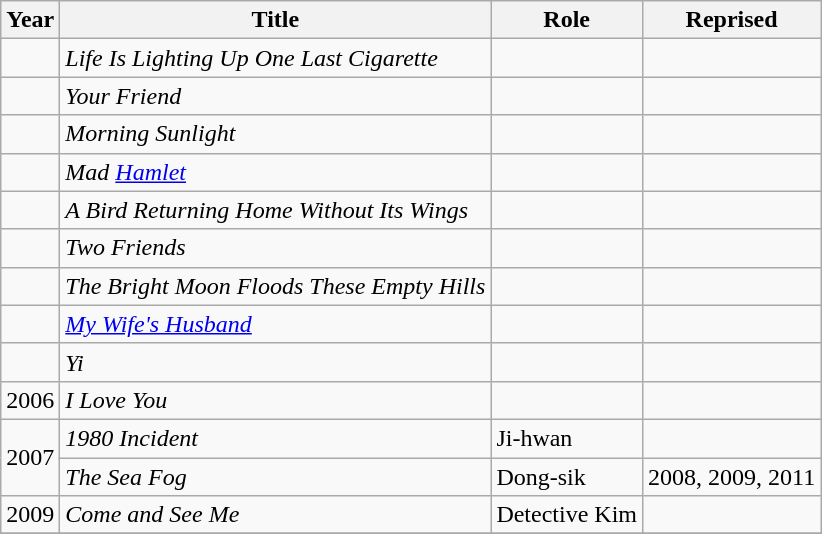<table class="wikitable sortable">
<tr>
<th>Year</th>
<th>Title</th>
<th>Role</th>
<th>Reprised</th>
</tr>
<tr>
<td></td>
<td><em>Life Is Lighting Up One Last Cigarette</em> </td>
<td></td>
<td></td>
</tr>
<tr>
<td></td>
<td><em>Your Friend</em> </td>
<td></td>
<td></td>
</tr>
<tr>
<td></td>
<td><em>Morning Sunlight</em> </td>
<td></td>
<td></td>
</tr>
<tr>
<td></td>
<td><em>Mad <a href='#'>Hamlet</a></em> </td>
<td></td>
<td></td>
</tr>
<tr>
<td></td>
<td><em>A Bird Returning Home Without Its Wings</em> </td>
<td></td>
<td></td>
</tr>
<tr>
<td></td>
<td><em>Two Friends</em> </td>
<td></td>
<td></td>
</tr>
<tr>
<td></td>
<td><em>The Bright Moon Floods These Empty Hills</em> </td>
<td></td>
<td></td>
</tr>
<tr>
<td></td>
<td><em><a href='#'>My Wife's Husband</a></em> </td>
<td></td>
<td></td>
</tr>
<tr>
<td></td>
<td><em>Yi</em> </td>
<td></td>
<td></td>
</tr>
<tr>
<td>2006</td>
<td><em>I Love You</em> </td>
<td></td>
<td></td>
</tr>
<tr>
<td rowspan=2>2007</td>
<td><em>1980 Incident</em> </td>
<td>Ji-hwan</td>
<td></td>
</tr>
<tr>
<td><em>The Sea Fog</em> </td>
<td>Dong-sik</td>
<td>2008, 2009, 2011</td>
</tr>
<tr>
<td>2009</td>
<td><em>Come and See Me</em> </td>
<td>Detective Kim</td>
<td></td>
</tr>
<tr>
</tr>
</table>
